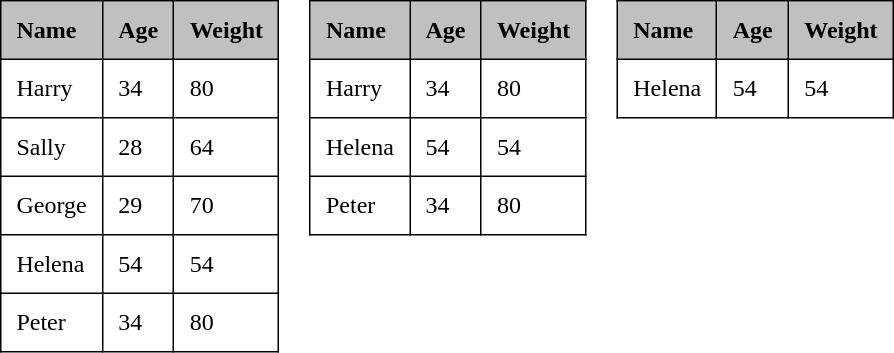<table border=0 cellpadding=0 cellspacing=20 align=center>
<tr style="text-align: center">
<td></td>
<td></td>
<td></td>
</tr>
<tr style="vertical-align: top">
<td><br><table border=0 cellpadding=10 cellspacing=0 style="border-collapse: collapse; border: 1px solid black">
<tr style="background-color: silver; text-align: left">
<th style="border: 1px solid black" width="34%">Name</th>
<th style="border: 1px solid black" width="33%">Age</th>
<th style="border: 1px solid black" width="33%">Weight</th>
</tr>
<tr>
<td style="border: 1px solid black">Harry</td>
<td style="border: 1px solid black">34</td>
<td style="border: 1px solid black">80</td>
</tr>
<tr>
<td style="border: 1px solid black">Sally</td>
<td style="border: 1px solid black">28</td>
<td style="border: 1px solid black">64</td>
</tr>
<tr>
<td style="border: 1px solid black">George</td>
<td style="border: 1px solid black">29</td>
<td style="border: 1px solid black">70</td>
</tr>
<tr>
<td style="border: 1px solid black">Helena</td>
<td style="border: 1px solid black">54</td>
<td style="border: 1px solid black">54</td>
</tr>
<tr>
<td style="border: 1px solid black">Peter</td>
<td style="border: 1px solid black">34</td>
<td style="border: 1px solid black">80</td>
</tr>
</table>
</td>
<td><br><table border="0" cellspacing="0" cellpadding="10" style="border-collapse: collapse; border: 1px solid black">
<tr style="background-color: silver; text-align: left">
<th style="border: 1px solid black" width="34%">Name</th>
<th style="border: 1px solid black" width="33%">Age</th>
<th style="border: 1px solid black" width="33%">Weight</th>
</tr>
<tr>
<td style="border: 1px solid black">Harry</td>
<td style="border: 1px solid black">34</td>
<td style="border: 1px solid black">80</td>
</tr>
<tr>
<td style="border: 1px solid black">Helena</td>
<td style="border: 1px solid black">54</td>
<td style="border: 1px solid black">54</td>
</tr>
<tr>
<td style="border: 1px solid black">Peter</td>
<td style="border: 1px solid black">34</td>
<td style="border: 1px solid black">80</td>
</tr>
</table>
</td>
<td><br><table border="0" cellpadding="10" cellspacing="0" style="border-collapse: collapse; border: 1px solid black">
<tr style="background-color: silver; text-align: left">
<th style="border: 1px solid black" width="34%">Name</th>
<th style="border: 1px solid black" width="33%">Age</th>
<th style="border: 1px solid black" width="33%">Weight</th>
</tr>
<tr>
<td style="border: 1px solid black">Helena</td>
<td style="border: 1px solid black">54</td>
<td style="border: 1px solid black">54</td>
</tr>
</table>
</td>
</tr>
</table>
